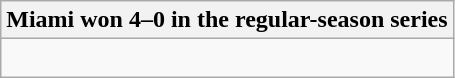<table class="wikitable collapsible collapsed">
<tr>
<th>Miami won 4–0 in the regular-season series</th>
</tr>
<tr>
<td><br>


</td>
</tr>
</table>
